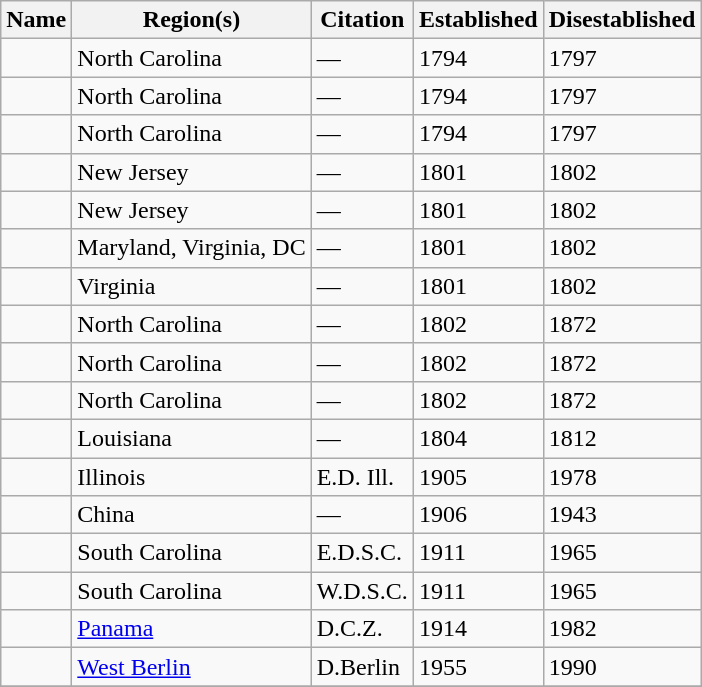<table class="wikitable sortable">
<tr style="white-space:nowrap;">
<th>Name</th>
<th>Region(s)</th>
<th>Citation</th>
<th>Established</th>
<th>Disestablished</th>
</tr>
<tr>
<td></td>
<td>North Carolina</td>
<td>—</td>
<td>1794</td>
<td>1797</td>
</tr>
<tr>
<td></td>
<td>North Carolina</td>
<td>—</td>
<td>1794</td>
<td>1797</td>
</tr>
<tr>
<td></td>
<td>North Carolina</td>
<td>—</td>
<td>1794</td>
<td>1797</td>
</tr>
<tr>
<td></td>
<td>New Jersey</td>
<td>—</td>
<td>1801</td>
<td>1802</td>
</tr>
<tr>
<td></td>
<td>New Jersey</td>
<td>—</td>
<td>1801</td>
<td>1802</td>
</tr>
<tr>
<td></td>
<td>Maryland, Virginia, DC</td>
<td>—</td>
<td>1801</td>
<td>1802</td>
</tr>
<tr>
<td></td>
<td>Virginia</td>
<td>—</td>
<td>1801</td>
<td>1802</td>
</tr>
<tr>
<td></td>
<td>North Carolina</td>
<td>—</td>
<td>1802</td>
<td>1872</td>
</tr>
<tr>
<td></td>
<td>North Carolina</td>
<td>—</td>
<td>1802</td>
<td>1872</td>
</tr>
<tr>
<td></td>
<td>North Carolina</td>
<td>—</td>
<td>1802</td>
<td>1872</td>
</tr>
<tr>
<td></td>
<td>Louisiana</td>
<td>—</td>
<td>1804</td>
<td>1812</td>
</tr>
<tr>
<td></td>
<td>Illinois</td>
<td>E.D. Ill.</td>
<td>1905</td>
<td>1978</td>
</tr>
<tr>
<td></td>
<td>China</td>
<td>—</td>
<td>1906</td>
<td>1943</td>
</tr>
<tr>
<td></td>
<td>South Carolina</td>
<td>E.D.S.C.</td>
<td>1911</td>
<td>1965</td>
</tr>
<tr>
<td></td>
<td>South Carolina</td>
<td>W.D.S.C.</td>
<td>1911</td>
<td>1965</td>
</tr>
<tr>
<td></td>
<td><a href='#'>Panama</a></td>
<td>D.C.Z.</td>
<td>1914</td>
<td>1982</td>
</tr>
<tr>
<td></td>
<td><a href='#'>West Berlin</a></td>
<td>D.Berlin</td>
<td>1955</td>
<td>1990</td>
</tr>
<tr>
</tr>
</table>
